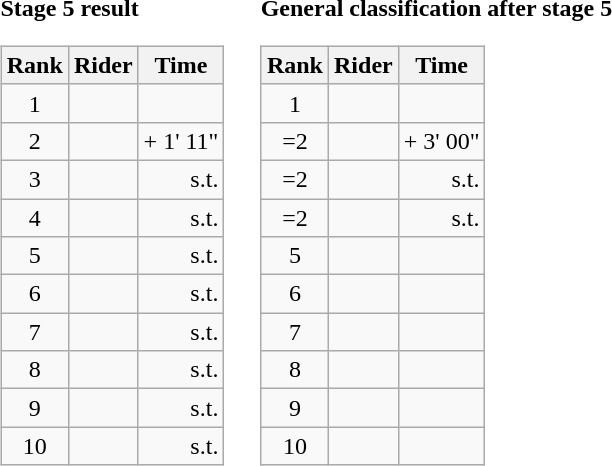<table>
<tr>
<td><strong>Stage 5 result</strong><br><table class="wikitable">
<tr>
<th scope="col">Rank</th>
<th scope="col">Rider</th>
<th scope="col">Time</th>
</tr>
<tr>
<td style="text-align:center;">1</td>
<td></td>
<td style="text-align:right;"></td>
</tr>
<tr>
<td style="text-align:center;">2</td>
<td></td>
<td style="text-align:right;">+ 1' 11"</td>
</tr>
<tr>
<td style="text-align:center;">3</td>
<td></td>
<td style="text-align:right;">s.t.</td>
</tr>
<tr>
<td style="text-align:center;">4</td>
<td></td>
<td style="text-align:right;">s.t.</td>
</tr>
<tr>
<td style="text-align:center;">5</td>
<td></td>
<td style="text-align:right;">s.t.</td>
</tr>
<tr>
<td style="text-align:center;">6</td>
<td></td>
<td style="text-align:right;">s.t.</td>
</tr>
<tr>
<td style="text-align:center;">7</td>
<td></td>
<td style="text-align:right;">s.t.</td>
</tr>
<tr>
<td style="text-align:center;">8</td>
<td></td>
<td style="text-align:right;">s.t.</td>
</tr>
<tr>
<td style="text-align:center;">9</td>
<td></td>
<td style="text-align:right;">s.t.</td>
</tr>
<tr>
<td style="text-align:center;">10</td>
<td></td>
<td style="text-align:right;">s.t.</td>
</tr>
</table>
</td>
<td></td>
<td><strong>General classification after stage 5</strong><br><table class="wikitable">
<tr>
<th scope="col">Rank</th>
<th scope="col">Rider</th>
<th scope="col">Time</th>
</tr>
<tr>
<td style="text-align:center;">1</td>
<td></td>
<td style="text-align:right;"></td>
</tr>
<tr>
<td style="text-align:center;">=2</td>
<td></td>
<td style="text-align:right;">+ 3' 00"</td>
</tr>
<tr>
<td style="text-align:center;">=2</td>
<td></td>
<td style="text-align:right;">s.t.</td>
</tr>
<tr>
<td style="text-align:center;">=2</td>
<td></td>
<td style="text-align:right;">s.t.</td>
</tr>
<tr>
<td style="text-align:center;">5</td>
<td></td>
<td></td>
</tr>
<tr>
<td style="text-align:center;">6</td>
<td></td>
<td></td>
</tr>
<tr>
<td style="text-align:center;">7</td>
<td></td>
<td></td>
</tr>
<tr>
<td style="text-align:center;">8</td>
<td></td>
<td></td>
</tr>
<tr>
<td style="text-align:center;">9</td>
<td></td>
<td></td>
</tr>
<tr>
<td style="text-align:center;">10</td>
<td></td>
<td></td>
</tr>
</table>
</td>
</tr>
</table>
